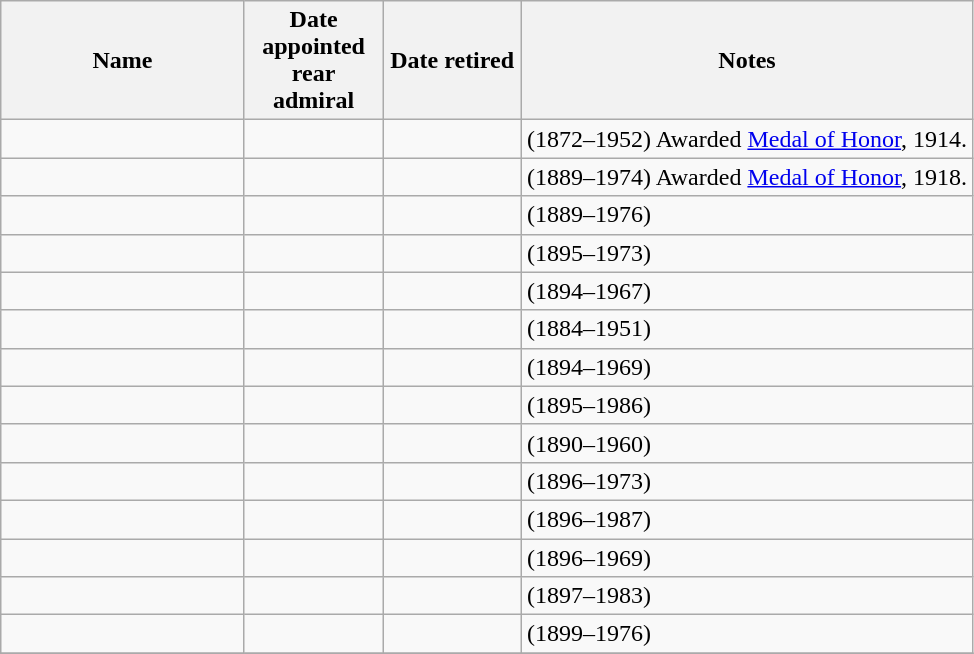<table class="wikitable sortable">
<tr>
<th width = 155>Name</th>
<th width = 85>Date appointed rear admiral</th>
<th class="unsortable" width = 85>Date retired</th>
<th class="unsortable">Notes</th>
</tr>
<tr valign=top>
<td></td>
<td align="right">  </td>
<td align="right">  </td>
<td>(1872–1952) Awarded <a href='#'>Medal of Honor</a>, 1914.</td>
</tr>
<tr valign=top>
<td></td>
<td align="right">  </td>
<td align="right">  </td>
<td>(1889–1974) Awarded <a href='#'>Medal of Honor</a>, 1918.</td>
</tr>
<tr valign=top>
<td></td>
<td align="right">  </td>
<td align="right">  </td>
<td>(1889–1976)</td>
</tr>
<tr valign=top>
<td></td>
<td align="right">  </td>
<td align="right">  </td>
<td>(1895–1973)</td>
</tr>
<tr valign=top>
<td></td>
<td align="right">  </td>
<td align="right">  </td>
<td>(1894–1967)</td>
</tr>
<tr valign=top>
<td></td>
<td align="right">  </td>
<td align="right">  </td>
<td>(1884–1951)</td>
</tr>
<tr valign=top>
<td></td>
<td align="right">  </td>
<td align="right">  </td>
<td>(1894–1969)</td>
</tr>
<tr valign=top>
<td></td>
<td align="right">  </td>
<td align="right">  </td>
<td>(1895–1986)</td>
</tr>
<tr valign=top>
<td></td>
<td align="right">  </td>
<td align="right">  </td>
<td>(1890–1960)</td>
</tr>
<tr valign=top>
<td></td>
<td align="right">  </td>
<td align="right">  </td>
<td>(1896–1973)</td>
</tr>
<tr valign=top>
<td></td>
<td align="right">  </td>
<td align="right">  </td>
<td>(1896–1987)</td>
</tr>
<tr valign=top>
<td></td>
<td align="right">  </td>
<td align="right">  </td>
<td>(1896–1969)</td>
</tr>
<tr valign=top>
<td></td>
<td align="right">  </td>
<td align="right">  </td>
<td>(1897–1983)</td>
</tr>
<tr valign=top>
<td></td>
<td align="right">  </td>
<td align="right">  </td>
<td>(1899–1976)</td>
</tr>
<tr>
</tr>
</table>
